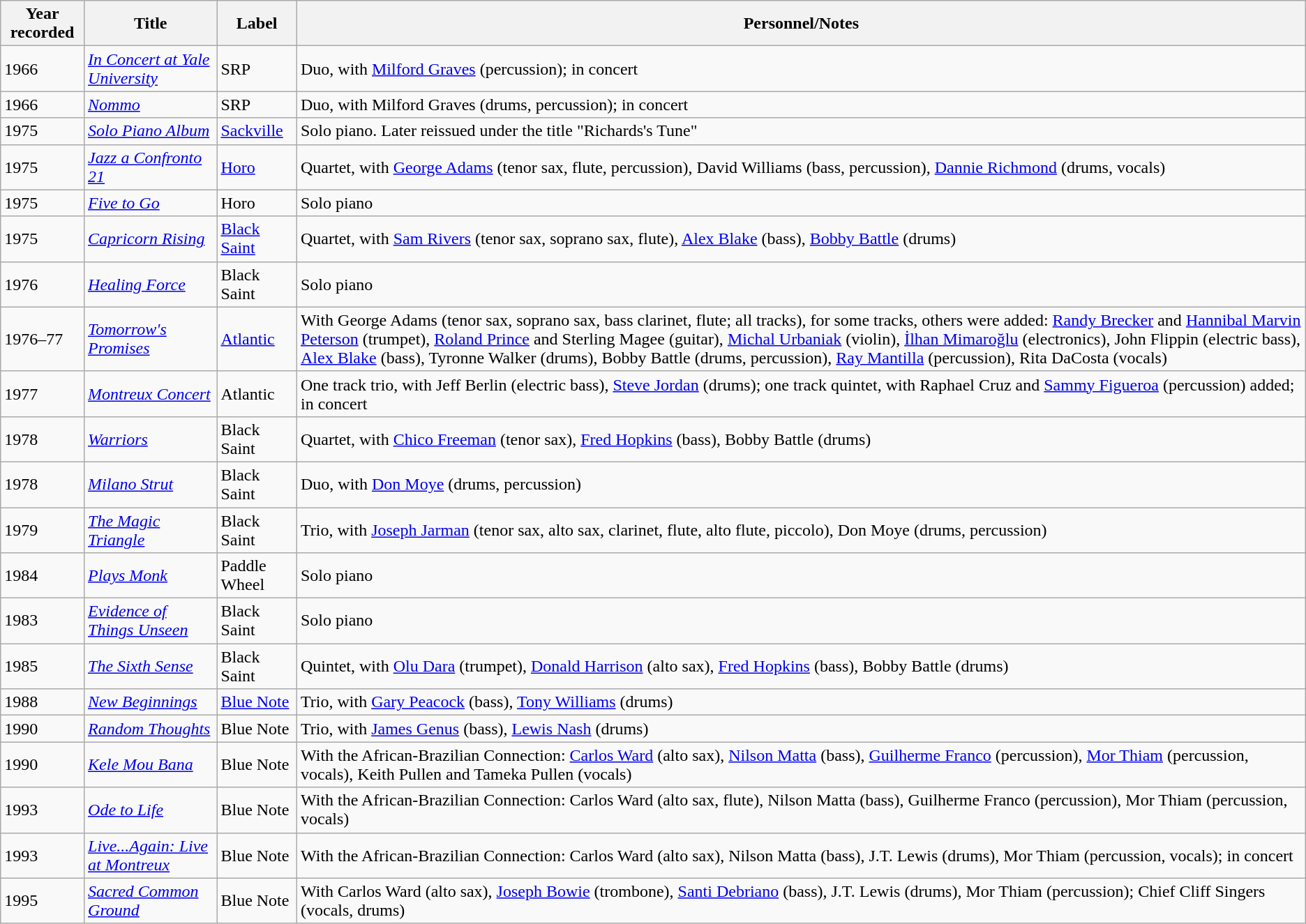<table class="wikitable sortable">
<tr>
<th>Year recorded</th>
<th>Title</th>
<th>Label</th>
<th>Personnel/Notes</th>
</tr>
<tr>
<td>1966</td>
<td><em><a href='#'>In Concert at Yale University</a></em></td>
<td>SRP</td>
<td>Duo, with <a href='#'>Milford Graves</a> (percussion); in concert</td>
</tr>
<tr>
<td>1966</td>
<td><em><a href='#'>Nommo</a></em></td>
<td>SRP</td>
<td>Duo, with Milford Graves (drums, percussion); in concert</td>
</tr>
<tr>
<td>1975</td>
<td><em><a href='#'>Solo Piano Album</a></em></td>
<td><a href='#'>Sackville</a></td>
<td>Solo piano. Later reissued under the title "Richards's Tune"</td>
</tr>
<tr>
<td>1975</td>
<td><em><a href='#'>Jazz a Confronto 21</a></em></td>
<td><a href='#'>Horo</a></td>
<td>Quartet, with <a href='#'>George Adams</a> (tenor sax, flute, percussion), David Williams (bass, percussion), <a href='#'>Dannie Richmond</a> (drums, vocals)</td>
</tr>
<tr>
<td>1975</td>
<td><em><a href='#'>Five to Go</a></em></td>
<td>Horo</td>
<td>Solo piano</td>
</tr>
<tr>
<td>1975</td>
<td><em><a href='#'>Capricorn Rising</a></em></td>
<td><a href='#'>Black Saint</a></td>
<td>Quartet, with <a href='#'>Sam Rivers</a> (tenor sax, soprano sax, flute), <a href='#'>Alex Blake</a> (bass), <a href='#'>Bobby Battle</a> (drums)</td>
</tr>
<tr>
<td>1976</td>
<td><em><a href='#'>Healing Force</a></em></td>
<td>Black Saint</td>
<td>Solo piano</td>
</tr>
<tr>
<td>1976–77</td>
<td><em><a href='#'>Tomorrow's Promises</a></em></td>
<td><a href='#'>Atlantic</a></td>
<td>With George Adams (tenor sax, soprano sax, bass clarinet, flute; all tracks), for some tracks, others were added: <a href='#'>Randy Brecker</a> and <a href='#'>Hannibal Marvin Peterson</a> (trumpet), <a href='#'>Roland Prince</a> and Sterling Magee (guitar), <a href='#'>Michal Urbaniak</a> (violin), <a href='#'>İlhan Mimaroğlu</a> (electronics), John Flippin (electric bass), <a href='#'>Alex Blake</a> (bass), Tyronne Walker (drums), Bobby Battle (drums, percussion), <a href='#'>Ray Mantilla</a> (percussion), Rita DaCosta (vocals)</td>
</tr>
<tr>
<td>1977</td>
<td><em><a href='#'>Montreux Concert</a></em></td>
<td>Atlantic</td>
<td>One track trio, with Jeff Berlin (electric bass), <a href='#'>Steve Jordan</a> (drums); one track quintet, with Raphael Cruz and <a href='#'>Sammy Figueroa</a> (percussion) added; in concert</td>
</tr>
<tr>
<td>1978</td>
<td><em><a href='#'>Warriors</a></em></td>
<td>Black Saint</td>
<td>Quartet, with <a href='#'>Chico Freeman</a> (tenor sax), <a href='#'>Fred Hopkins</a> (bass), Bobby Battle (drums)</td>
</tr>
<tr>
<td>1978</td>
<td><em><a href='#'>Milano Strut</a></em></td>
<td>Black Saint</td>
<td>Duo, with <a href='#'>Don Moye</a> (drums, percussion)</td>
</tr>
<tr>
<td>1979</td>
<td><em><a href='#'>The Magic Triangle</a></em></td>
<td>Black Saint</td>
<td>Trio, with <a href='#'>Joseph Jarman</a> (tenor sax, alto sax, clarinet, flute, alto flute, piccolo), Don Moye (drums, percussion)</td>
</tr>
<tr>
<td>1984</td>
<td><em><a href='#'>Plays Monk</a></em></td>
<td>Paddle Wheel</td>
<td>Solo piano</td>
</tr>
<tr>
<td>1983</td>
<td><em><a href='#'>Evidence of Things Unseen</a></em></td>
<td>Black Saint</td>
<td>Solo piano</td>
</tr>
<tr>
<td>1985</td>
<td><em><a href='#'>The Sixth Sense</a></em></td>
<td>Black Saint</td>
<td>Quintet, with <a href='#'>Olu Dara</a> (trumpet), <a href='#'>Donald Harrison</a> (alto sax), <a href='#'>Fred Hopkins</a> (bass), Bobby Battle (drums)</td>
</tr>
<tr>
<td>1988</td>
<td><em><a href='#'>New Beginnings</a></em></td>
<td><a href='#'>Blue Note</a></td>
<td>Trio, with <a href='#'>Gary Peacock</a> (bass), <a href='#'>Tony Williams</a> (drums)</td>
</tr>
<tr>
<td>1990</td>
<td><em><a href='#'>Random Thoughts</a></em></td>
<td>Blue Note</td>
<td>Trio, with <a href='#'>James Genus</a> (bass), <a href='#'>Lewis Nash</a> (drums)</td>
</tr>
<tr>
<td>1990</td>
<td><em><a href='#'>Kele Mou Bana</a></em></td>
<td>Blue Note</td>
<td>With the African-Brazilian Connection: <a href='#'>Carlos Ward</a> (alto sax), <a href='#'>Nilson Matta</a> (bass), <a href='#'>Guilherme Franco</a> (percussion), <a href='#'>Mor Thiam</a> (percussion, vocals), Keith Pullen and Tameka Pullen (vocals)</td>
</tr>
<tr>
<td>1993</td>
<td><em><a href='#'>Ode to Life</a></em></td>
<td>Blue Note</td>
<td>With the African-Brazilian Connection: Carlos Ward (alto sax, flute), Nilson Matta (bass), Guilherme Franco (percussion), Mor Thiam  (percussion, vocals)</td>
</tr>
<tr>
<td>1993</td>
<td><em><a href='#'>Live...Again: Live at Montreux</a></em></td>
<td>Blue Note</td>
<td>With the African-Brazilian Connection: Carlos Ward (alto sax), Nilson Matta (bass), J.T. Lewis (drums), Mor Thiam (percussion, vocals); in concert</td>
</tr>
<tr>
<td>1995</td>
<td><em><a href='#'>Sacred Common Ground</a></em></td>
<td>Blue Note</td>
<td>With Carlos Ward (alto sax), <a href='#'>Joseph Bowie</a> (trombone), <a href='#'>Santi Debriano</a> (bass), J.T. Lewis (drums),  Mor Thiam (percussion); Chief Cliff Singers (vocals, drums)</td>
</tr>
</table>
